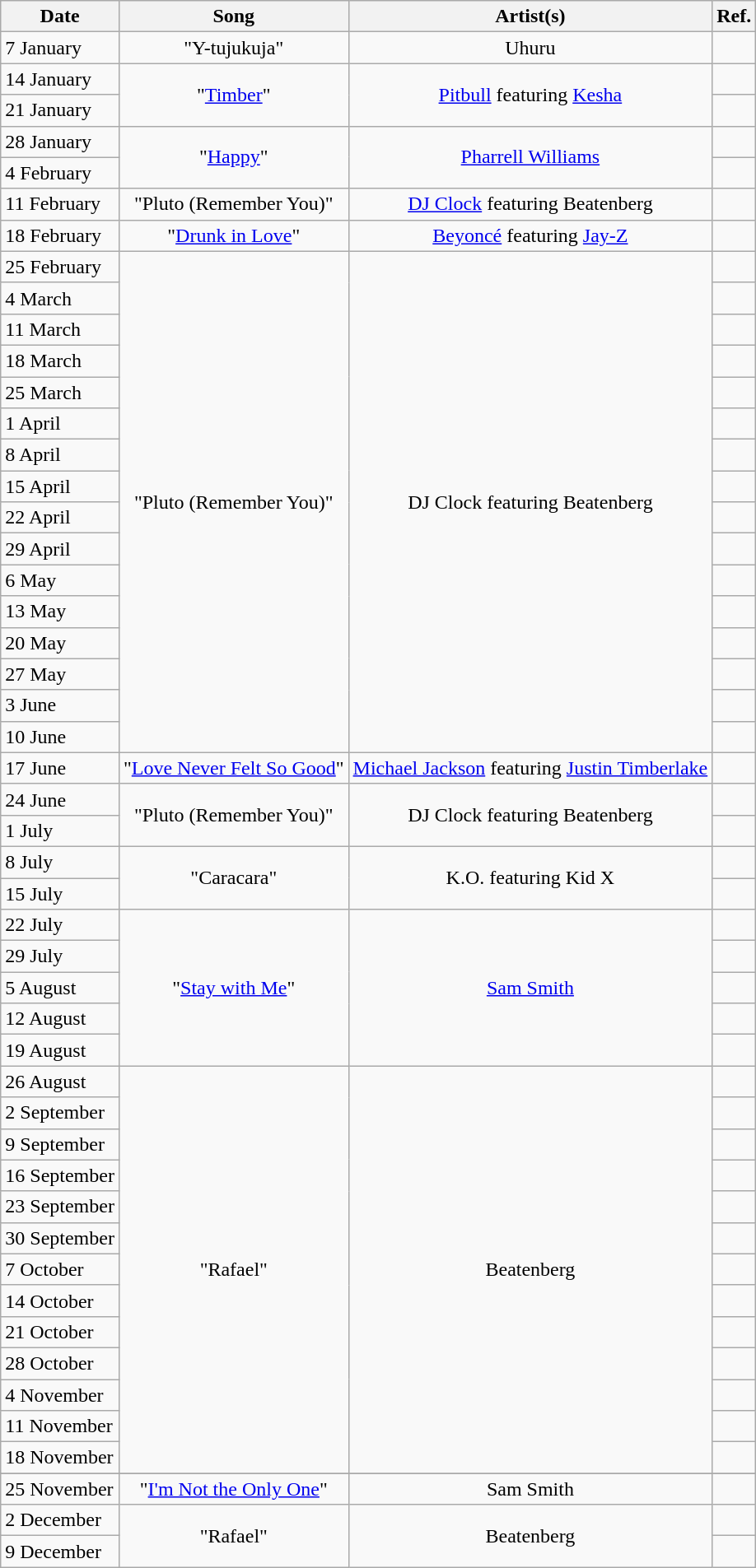<table class="wikitable">
<tr>
<th style="text-align: center;">Date</th>
<th style="text-align: center;">Song</th>
<th style="text-align: center;">Artist(s)</th>
<th style="text-align: center;">Ref.</th>
</tr>
<tr>
<td>7 January</td>
<td style="text-align: center;">"Y-tujukuja"</td>
<td style="text-align: center;">Uhuru</td>
<td style="text-align: center;"></td>
</tr>
<tr>
<td>14 January</td>
<td rowspan="2" style="text-align: center;">"<a href='#'>Timber</a>"</td>
<td rowspan="2" style="text-align: center;"><a href='#'>Pitbull</a> featuring <a href='#'>Kesha</a></td>
<td style="text-align: center;"></td>
</tr>
<tr>
<td>21 January</td>
<td style="text-align: center;"></td>
</tr>
<tr>
<td>28 January</td>
<td rowspan="2" style="text-align: center;">"<a href='#'>Happy</a>"</td>
<td rowspan="2" style="text-align: center;"><a href='#'>Pharrell Williams</a></td>
<td style="text-align: center;"></td>
</tr>
<tr>
<td>4 February</td>
<td style="text-align: center;"></td>
</tr>
<tr>
<td>11 February</td>
<td style="text-align: center;">"Pluto (Remember You)"</td>
<td style="text-align: center;"><a href='#'>DJ Clock</a> featuring Beatenberg</td>
<td style="text-align: center;"></td>
</tr>
<tr>
<td>18 February</td>
<td style="text-align: center;">"<a href='#'>Drunk in Love</a>"</td>
<td style="text-align: center;"><a href='#'>Beyoncé</a> featuring <a href='#'>Jay-Z</a></td>
<td style="text-align: center;"></td>
</tr>
<tr>
<td>25 February</td>
<td rowspan="16" style="text-align: center;">"Pluto (Remember You)"</td>
<td rowspan="16" style="text-align: center;">DJ Clock featuring Beatenberg</td>
<td style="text-align: center;"></td>
</tr>
<tr>
<td>4 March</td>
<td style="text-align: center;"></td>
</tr>
<tr>
<td>11 March</td>
<td style="text-align: center;"></td>
</tr>
<tr>
<td>18 March</td>
<td style="text-align: center;"></td>
</tr>
<tr>
<td>25 March</td>
<td style="text-align: center;"></td>
</tr>
<tr>
<td>1 April</td>
<td style="text-align: center;"></td>
</tr>
<tr>
<td>8 April</td>
<td style="text-align: center;"></td>
</tr>
<tr>
<td>15 April</td>
<td style="text-align: center;"></td>
</tr>
<tr>
<td>22 April</td>
<td style="text-align: center;"></td>
</tr>
<tr>
<td>29 April</td>
<td style="text-align: center;"></td>
</tr>
<tr>
<td>6 May</td>
<td style="text-align: center;"></td>
</tr>
<tr>
<td>13 May</td>
<td style="text-align: center;"></td>
</tr>
<tr>
<td>20 May</td>
<td style="text-align: center;"></td>
</tr>
<tr>
<td>27 May</td>
<td style="text-align: center;"></td>
</tr>
<tr>
<td>3 June</td>
<td style="text-align: center;"></td>
</tr>
<tr>
<td>10 June</td>
<td style="text-align: center;"></td>
</tr>
<tr>
<td>17 June</td>
<td style="text-align: center;">"<a href='#'>Love Never Felt So Good</a>"</td>
<td style="text-align: center;"><a href='#'>Michael Jackson</a> featuring <a href='#'>Justin Timberlake</a></td>
<td style="text-align: center;"></td>
</tr>
<tr>
<td>24 June</td>
<td rowspan="2" style="text-align: center;">"Pluto (Remember You)"</td>
<td rowspan="2" style="text-align: center;">DJ Clock featuring Beatenberg</td>
<td style="text-align: center;"></td>
</tr>
<tr>
<td>1 July</td>
<td style="text-align: center;"></td>
</tr>
<tr>
<td>8 July</td>
<td rowspan="2" style="text-align: center;">"Caracara"</td>
<td rowspan="2" style="text-align: center;">K.O. featuring Kid X</td>
<td style="text-align: center;"></td>
</tr>
<tr>
<td>15 July</td>
<td style="text-align: center;"></td>
</tr>
<tr>
<td>22 July</td>
<td rowspan="5" style="text-align: center;">"<a href='#'>Stay with Me</a>"</td>
<td rowspan="5" style="text-align: center;"><a href='#'>Sam Smith</a></td>
<td style="text-align: center;"></td>
</tr>
<tr>
<td>29 July</td>
<td style="text-align: center;"></td>
</tr>
<tr>
<td>5 August</td>
<td style="text-align: center;"></td>
</tr>
<tr>
<td>12 August</td>
<td style="text-align: center;"></td>
</tr>
<tr>
<td>19 August</td>
<td style="text-align: center;"></td>
</tr>
<tr>
<td>26 August</td>
<td rowspan="13" style="text-align: center;">"Rafael"</td>
<td rowspan="13" style="text-align: center;">Beatenberg</td>
<td style="text-align: center;"></td>
</tr>
<tr>
<td>2 September</td>
<td style="text-align: center;"></td>
</tr>
<tr>
<td>9 September</td>
<td style="text-align: center;"></td>
</tr>
<tr>
<td>16 September</td>
<td style="text-align: center;"></td>
</tr>
<tr>
<td>23 September</td>
<td style="text-align: center;"></td>
</tr>
<tr>
<td>30 September</td>
<td style="text-align: center;"></td>
</tr>
<tr>
<td>7 October</td>
<td style="text-align: center;"></td>
</tr>
<tr>
<td>14 October</td>
<td style="text-align: center;"></td>
</tr>
<tr>
<td>21 October</td>
<td style="text-align: center;"></td>
</tr>
<tr>
<td>28 October</td>
<td style="text-align: center;"></td>
</tr>
<tr>
<td>4 November</td>
<td style="text-align: center;"></td>
</tr>
<tr>
<td>11 November</td>
<td style="text-align: center;"></td>
</tr>
<tr>
<td>18 November</td>
<td style="text-align: center;"></td>
</tr>
<tr>
</tr>
<tr>
<td>25 November</td>
<td style="text-align: center;">"<a href='#'>I'm Not the Only One</a>"</td>
<td style="text-align: center;">Sam Smith</td>
<td style="text-align: center;"></td>
</tr>
<tr>
<td>2 December</td>
<td rowspan="2" style="text-align: center;">"Rafael"</td>
<td rowspan="2" style="text-align: center;">Beatenberg</td>
<td style="text-align: center;"></td>
</tr>
<tr>
<td>9 December</td>
<td style="text-align: center;"></td>
</tr>
</table>
